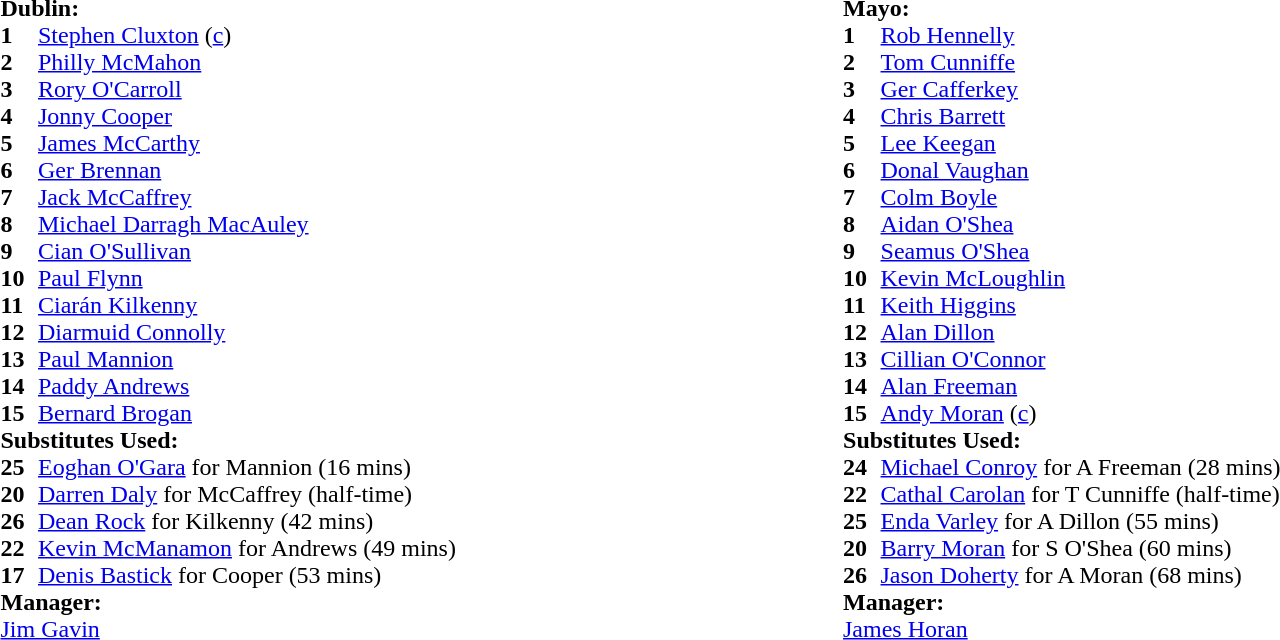<table style="width:75%;">
<tr>
<td style="vertical-align:top; width:50%;"><br><table style="font-size: 100%" cellspacing="0" cellpadding="0">
<tr>
<td colspan="4"><strong>Dublin:</strong></td>
</tr>
<tr>
<th width=25></th>
</tr>
<tr>
<td><strong>1</strong></td>
<td><a href='#'>Stephen Cluxton</a> (<a href='#'>c</a>)</td>
</tr>
<tr>
<td><strong>2</strong></td>
<td><a href='#'>Philly McMahon</a></td>
</tr>
<tr>
<td><strong>3</strong></td>
<td><a href='#'>Rory O'Carroll</a></td>
</tr>
<tr>
<td><strong>4</strong></td>
<td><a href='#'>Jonny Cooper</a></td>
</tr>
<tr>
<td><strong>5</strong></td>
<td><a href='#'>James McCarthy</a></td>
</tr>
<tr>
<td><strong>6</strong></td>
<td><a href='#'>Ger Brennan</a></td>
</tr>
<tr>
<td><strong>7</strong></td>
<td><a href='#'>Jack McCaffrey</a></td>
</tr>
<tr>
<td><strong>8</strong></td>
<td><a href='#'>Michael Darragh MacAuley</a></td>
</tr>
<tr>
<td><strong>9</strong></td>
<td><a href='#'>Cian O'Sullivan</a></td>
</tr>
<tr>
<td><strong>10</strong></td>
<td><a href='#'>Paul Flynn</a></td>
</tr>
<tr>
<td><strong>11</strong></td>
<td><a href='#'>Ciarán Kilkenny</a></td>
</tr>
<tr>
<td><strong>12</strong></td>
<td><a href='#'>Diarmuid Connolly</a></td>
</tr>
<tr>
<td><strong>13</strong></td>
<td><a href='#'>Paul Mannion</a></td>
</tr>
<tr>
<td><strong>14</strong></td>
<td><a href='#'>Paddy Andrews</a></td>
</tr>
<tr>
<td><strong>15</strong></td>
<td><a href='#'>Bernard Brogan</a></td>
</tr>
<tr>
<td colspan=3><strong>Substitutes Used:</strong></td>
</tr>
<tr>
<td><strong>25</strong></td>
<td><a href='#'>Eoghan O'Gara</a> for Mannion (16 mins)</td>
</tr>
<tr>
<td><strong>20</strong></td>
<td><a href='#'>Darren Daly</a> for McCaffrey (half-time)</td>
</tr>
<tr>
<td><strong>26</strong></td>
<td><a href='#'>Dean Rock</a> for Kilkenny (42 mins)</td>
</tr>
<tr>
<td><strong>22</strong></td>
<td><a href='#'>Kevin McManamon</a> for Andrews (49 mins)</td>
</tr>
<tr>
<td><strong>17</strong></td>
<td><a href='#'>Denis Bastick</a> for Cooper (53 mins)</td>
</tr>
<tr>
<td colspan=3><strong>Manager:</strong></td>
</tr>
<tr>
<td colspan=4><a href='#'>Jim Gavin</a></td>
</tr>
</table>
</td>
<td style="vertical-align:top; width:50%;"><br><table cellspacing="0" cellpadding="0" style="font-size:100%; margin:auto;">
<tr>
<td colspan="4"><strong>Mayo:</strong></td>
</tr>
<tr>
<th width=25></th>
</tr>
<tr>
<td><strong>1</strong></td>
<td><a href='#'>Rob Hennelly</a></td>
</tr>
<tr>
<td><strong>2</strong></td>
<td><a href='#'>Tom Cunniffe</a></td>
</tr>
<tr>
<td><strong>3</strong></td>
<td><a href='#'>Ger Cafferkey</a></td>
</tr>
<tr>
<td><strong>4</strong></td>
<td><a href='#'>Chris Barrett</a></td>
</tr>
<tr>
<td><strong>5</strong></td>
<td><a href='#'>Lee Keegan</a></td>
</tr>
<tr>
<td><strong>6</strong></td>
<td><a href='#'>Donal Vaughan</a></td>
</tr>
<tr>
<td><strong>7</strong></td>
<td><a href='#'>Colm Boyle</a></td>
</tr>
<tr>
<td><strong>8</strong></td>
<td><a href='#'>Aidan O'Shea</a></td>
</tr>
<tr>
<td><strong>9</strong></td>
<td><a href='#'>Seamus O'Shea</a></td>
</tr>
<tr>
<td><strong>10</strong></td>
<td><a href='#'>Kevin McLoughlin</a></td>
</tr>
<tr>
<td><strong>11</strong></td>
<td><a href='#'>Keith Higgins</a></td>
</tr>
<tr>
<td><strong>12</strong></td>
<td><a href='#'>Alan Dillon</a></td>
</tr>
<tr>
<td><strong>13</strong></td>
<td><a href='#'>Cillian O'Connor</a></td>
</tr>
<tr>
<td><strong>14</strong></td>
<td><a href='#'>Alan Freeman</a></td>
</tr>
<tr>
<td><strong>15</strong></td>
<td><a href='#'>Andy Moran</a> (<a href='#'>c</a>)</td>
</tr>
<tr>
<td colspan=3><strong>Substitutes Used:</strong></td>
</tr>
<tr>
<td><strong>24</strong></td>
<td><a href='#'>Michael Conroy</a> for A Freeman (28 mins)</td>
</tr>
<tr>
<td><strong>22</strong></td>
<td><a href='#'>Cathal Carolan</a> for T Cunniffe (half-time)</td>
</tr>
<tr>
<td><strong>25</strong></td>
<td><a href='#'>Enda Varley</a> for A Dillon (55 mins)</td>
</tr>
<tr>
<td><strong>20</strong></td>
<td><a href='#'>Barry Moran</a> for S O'Shea (60 mins)</td>
</tr>
<tr>
<td><strong>26</strong></td>
<td><a href='#'>Jason Doherty</a> for A Moran (68 mins)</td>
</tr>
<tr>
<td colspan=3><strong>Manager:</strong></td>
</tr>
<tr>
<td colspan=4><a href='#'>James Horan</a></td>
</tr>
</table>
</td>
</tr>
</table>
